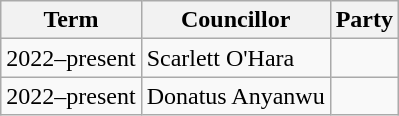<table class="wikitable">
<tr>
<th>Term</th>
<th>Councillor</th>
<th colspan=2>Party</th>
</tr>
<tr>
<td>2022–present</td>
<td>Scarlett O'Hara</td>
<td></td>
</tr>
<tr>
<td>2022–present</td>
<td>Donatus Anyanwu</td>
<td></td>
</tr>
</table>
